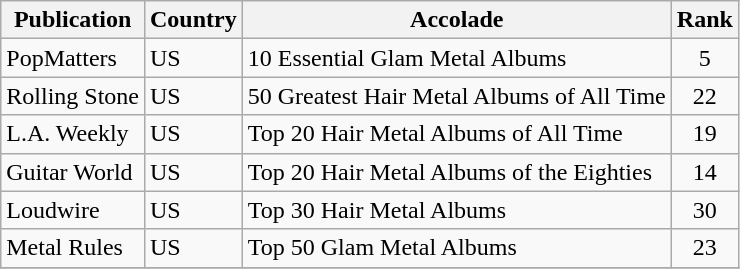<table class="wikitable">
<tr>
<th>Publication</th>
<th>Country</th>
<th>Accolade</th>
<th>Rank</th>
</tr>
<tr>
<td>PopMatters</td>
<td>US</td>
<td>10 Essential Glam Metal Albums</td>
<td align="center">5</td>
</tr>
<tr>
<td>Rolling Stone</td>
<td>US</td>
<td>50 Greatest Hair Metal Albums of All Time</td>
<td align="center">22</td>
</tr>
<tr>
<td>L.A. Weekly</td>
<td>US</td>
<td>Top 20 Hair Metal Albums of All Time</td>
<td align="center">19</td>
</tr>
<tr>
<td>Guitar World</td>
<td>US</td>
<td>Top 20 Hair Metal Albums of the Eighties</td>
<td align="center">14</td>
</tr>
<tr>
<td>Loudwire</td>
<td>US</td>
<td>Top 30 Hair Metal Albums</td>
<td align="center">30</td>
</tr>
<tr>
<td>Metal Rules</td>
<td>US</td>
<td>Top 50 Glam Metal Albums</td>
<td align="center">23</td>
</tr>
<tr>
</tr>
</table>
